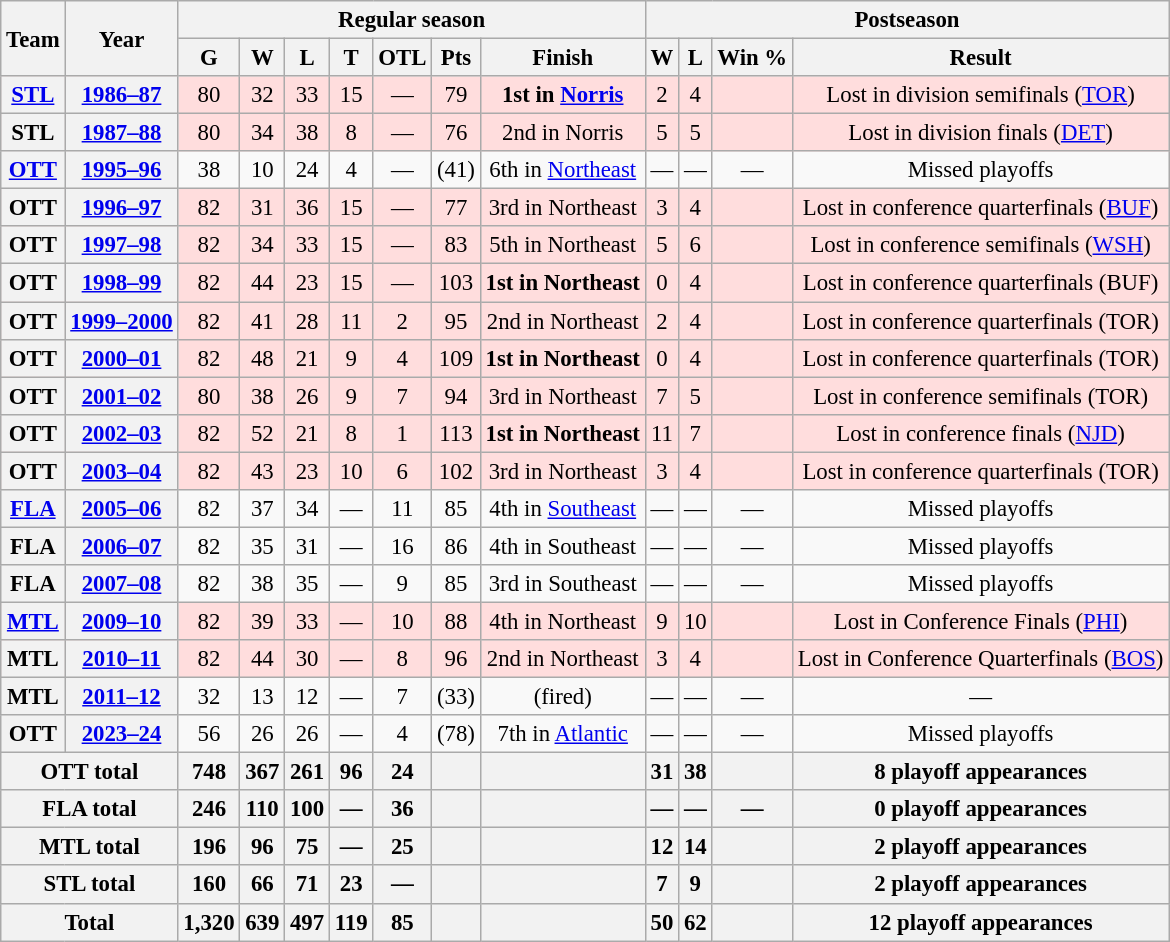<table class="wikitable" style="font-size: 95%; text-align:center;">
<tr>
<th rowspan="2">Team</th>
<th rowspan="2">Year</th>
<th colspan="7">Regular season</th>
<th colspan="4">Postseason</th>
</tr>
<tr>
<th>G</th>
<th>W</th>
<th>L</th>
<th>T</th>
<th>OTL</th>
<th>Pts</th>
<th>Finish</th>
<th>W</th>
<th>L</th>
<th>Win %</th>
<th>Result</th>
</tr>
<tr style="background:#fdd;">
<th><a href='#'>STL</a></th>
<th><a href='#'>1986–87</a></th>
<td>80</td>
<td>32</td>
<td>33</td>
<td>15</td>
<td>—</td>
<td>79</td>
<td><strong>1st in <a href='#'>Norris</a></strong></td>
<td>2</td>
<td>4</td>
<td></td>
<td>Lost in division semifinals (<a href='#'>TOR</a>)</td>
</tr>
<tr style="background:#fdd;">
<th>STL</th>
<th><a href='#'>1987–88</a></th>
<td>80</td>
<td>34</td>
<td>38</td>
<td>8</td>
<td>—</td>
<td>76</td>
<td>2nd in Norris</td>
<td>5</td>
<td>5</td>
<td></td>
<td>Lost in division finals (<a href='#'>DET</a>)</td>
</tr>
<tr>
<th><a href='#'>OTT</a></th>
<th><a href='#'>1995–96</a></th>
<td>38</td>
<td>10</td>
<td>24</td>
<td>4</td>
<td>—</td>
<td>(41)</td>
<td>6th in <a href='#'>Northeast</a></td>
<td>—</td>
<td>—</td>
<td>—</td>
<td>Missed playoffs</td>
</tr>
<tr style="background:#fdd;">
<th>OTT</th>
<th><a href='#'>1996–97</a></th>
<td>82</td>
<td>31</td>
<td>36</td>
<td>15</td>
<td>—</td>
<td>77</td>
<td>3rd in Northeast</td>
<td>3</td>
<td>4</td>
<td></td>
<td>Lost in conference quarterfinals (<a href='#'>BUF</a>)</td>
</tr>
<tr style="background:#fdd;">
<th>OTT</th>
<th><a href='#'>1997–98</a></th>
<td>82</td>
<td>34</td>
<td>33</td>
<td>15</td>
<td>—</td>
<td>83</td>
<td>5th in Northeast</td>
<td>5</td>
<td>6</td>
<td></td>
<td>Lost in conference semifinals (<a href='#'>WSH</a>)</td>
</tr>
<tr style="background:#fdd;">
<th>OTT</th>
<th><a href='#'>1998–99</a></th>
<td>82</td>
<td>44</td>
<td>23</td>
<td>15</td>
<td>—</td>
<td>103</td>
<td><strong>1st in Northeast</strong></td>
<td>0</td>
<td>4</td>
<td></td>
<td>Lost in conference quarterfinals (BUF)</td>
</tr>
<tr style="background:#fdd;">
<th>OTT</th>
<th><a href='#'>1999–2000</a></th>
<td>82</td>
<td>41</td>
<td>28</td>
<td>11</td>
<td>2</td>
<td>95</td>
<td>2nd in Northeast</td>
<td>2</td>
<td>4</td>
<td></td>
<td>Lost in conference quarterfinals (TOR)</td>
</tr>
<tr style="background:#fdd;">
<th>OTT</th>
<th><a href='#'>2000–01</a></th>
<td>82</td>
<td>48</td>
<td>21</td>
<td>9</td>
<td>4</td>
<td>109</td>
<td><strong>1st in Northeast</strong></td>
<td>0</td>
<td>4</td>
<td></td>
<td>Lost in conference quarterfinals (TOR)</td>
</tr>
<tr style="background:#fdd;">
<th>OTT</th>
<th><a href='#'>2001–02</a></th>
<td>80</td>
<td>38</td>
<td>26</td>
<td>9</td>
<td>7</td>
<td>94</td>
<td>3rd in Northeast</td>
<td>7</td>
<td>5</td>
<td></td>
<td>Lost in conference semifinals (TOR)</td>
</tr>
<tr style="background:#fdd;">
<th>OTT</th>
<th><a href='#'>2002–03</a></th>
<td>82</td>
<td>52</td>
<td>21</td>
<td>8</td>
<td>1</td>
<td>113</td>
<td><strong>1st in Northeast</strong></td>
<td>11</td>
<td>7</td>
<td></td>
<td>Lost in conference finals (<a href='#'>NJD</a>)</td>
</tr>
<tr style="background:#fdd;">
<th>OTT</th>
<th><a href='#'>2003–04</a></th>
<td>82</td>
<td>43</td>
<td>23</td>
<td>10</td>
<td>6</td>
<td>102</td>
<td>3rd in Northeast</td>
<td>3</td>
<td>4</td>
<td></td>
<td>Lost in conference quarterfinals (TOR)</td>
</tr>
<tr>
<th><a href='#'>FLA</a></th>
<th><a href='#'>2005–06</a></th>
<td>82</td>
<td>37</td>
<td>34</td>
<td>—</td>
<td>11</td>
<td>85</td>
<td>4th in <a href='#'>Southeast</a></td>
<td>—</td>
<td>—</td>
<td>—</td>
<td>Missed playoffs</td>
</tr>
<tr>
<th>FLA</th>
<th><a href='#'>2006–07</a></th>
<td>82</td>
<td>35</td>
<td>31</td>
<td>—</td>
<td>16</td>
<td>86</td>
<td>4th in Southeast</td>
<td>—</td>
<td>—</td>
<td>—</td>
<td>Missed playoffs</td>
</tr>
<tr>
<th>FLA</th>
<th><a href='#'>2007–08</a></th>
<td>82</td>
<td>38</td>
<td>35</td>
<td>—</td>
<td>9</td>
<td>85</td>
<td>3rd in Southeast</td>
<td>—</td>
<td>—</td>
<td>—</td>
<td>Missed playoffs</td>
</tr>
<tr style="background:#fdd;">
<th><a href='#'>MTL</a></th>
<th><a href='#'>2009–10</a></th>
<td>82</td>
<td>39</td>
<td>33</td>
<td>—</td>
<td>10</td>
<td>88</td>
<td>4th in Northeast</td>
<td>9</td>
<td>10</td>
<td></td>
<td>Lost in Conference Finals (<a href='#'>PHI</a>)</td>
</tr>
<tr style="background:#fdd;">
<th>MTL</th>
<th><a href='#'>2010–11</a></th>
<td>82</td>
<td>44</td>
<td>30</td>
<td>—</td>
<td>8</td>
<td>96</td>
<td>2nd in Northeast</td>
<td>3</td>
<td>4</td>
<td></td>
<td>Lost in Conference Quarterfinals (<a href='#'>BOS</a>)</td>
</tr>
<tr>
<th>MTL</th>
<th><a href='#'>2011–12</a></th>
<td>32</td>
<td>13</td>
<td>12</td>
<td>—</td>
<td>7</td>
<td>(33)</td>
<td>(fired)</td>
<td>—</td>
<td>—</td>
<td>—</td>
<td>—</td>
</tr>
<tr>
<th>OTT</th>
<th><a href='#'>2023–24</a></th>
<td>56</td>
<td>26</td>
<td>26</td>
<td>—</td>
<td>4</td>
<td>(78)</td>
<td>7th in <a href='#'>Atlantic</a></td>
<td>—</td>
<td>—</td>
<td>—</td>
<td>Missed playoffs</td>
</tr>
<tr>
<th colspan="2">OTT total</th>
<th>748</th>
<th>367</th>
<th>261</th>
<th>96</th>
<th>24</th>
<th> </th>
<th> </th>
<th>31</th>
<th>38</th>
<th></th>
<th>8 playoff appearances</th>
</tr>
<tr>
<th colspan="2">FLA total</th>
<th>246</th>
<th>110</th>
<th>100</th>
<th>—</th>
<th>36</th>
<th> </th>
<th> </th>
<th>—</th>
<th>—</th>
<th>—</th>
<th>0 playoff appearances</th>
</tr>
<tr>
<th colspan="2">MTL total</th>
<th>196</th>
<th>96</th>
<th>75</th>
<th>—</th>
<th>25</th>
<th> </th>
<th> </th>
<th>12</th>
<th>14</th>
<th></th>
<th>2 playoff appearances</th>
</tr>
<tr>
<th colspan="2">STL total</th>
<th>160</th>
<th>66</th>
<th>71</th>
<th>23</th>
<th>—</th>
<th> </th>
<th> </th>
<th>7</th>
<th>9</th>
<th></th>
<th>2 playoff appearances</th>
</tr>
<tr>
<th colspan="2">Total</th>
<th>1,320</th>
<th>639</th>
<th>497</th>
<th>119</th>
<th>85</th>
<th> </th>
<th> </th>
<th>50</th>
<th>62</th>
<th></th>
<th>12 playoff appearances</th>
</tr>
</table>
